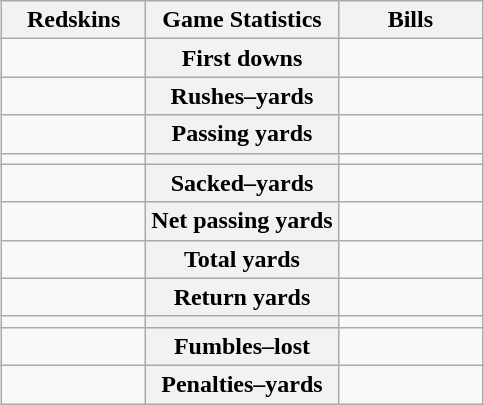<table class="wikitable" style="margin: 1em auto 1em auto">
<tr>
<th style="width:30%;">Redskins</th>
<th style="width:40%;">Game Statistics</th>
<th style="width:30%;">Bills</th>
</tr>
<tr>
<td style="text-align:right;"></td>
<th>First downs</th>
<td></td>
</tr>
<tr>
<td style="text-align:right;"></td>
<th>Rushes–yards</th>
<td></td>
</tr>
<tr>
<td style="text-align:right;"></td>
<th>Passing yards</th>
<td></td>
</tr>
<tr>
<td style="text-align:right;"></td>
<th></th>
<td></td>
</tr>
<tr>
<td style="text-align:right;"></td>
<th>Sacked–yards</th>
<td></td>
</tr>
<tr>
<td style="text-align:right;"></td>
<th>Net passing yards</th>
<td></td>
</tr>
<tr>
<td style="text-align:right;"></td>
<th>Total yards</th>
<td></td>
</tr>
<tr>
<td style="text-align:right;"></td>
<th>Return yards</th>
<td></td>
</tr>
<tr>
<td style="text-align:right;"></td>
<th></th>
<td></td>
</tr>
<tr>
<td style="text-align:right;"></td>
<th>Fumbles–lost</th>
<td></td>
</tr>
<tr>
<td style="text-align:right;"></td>
<th>Penalties–yards</th>
<td></td>
</tr>
</table>
